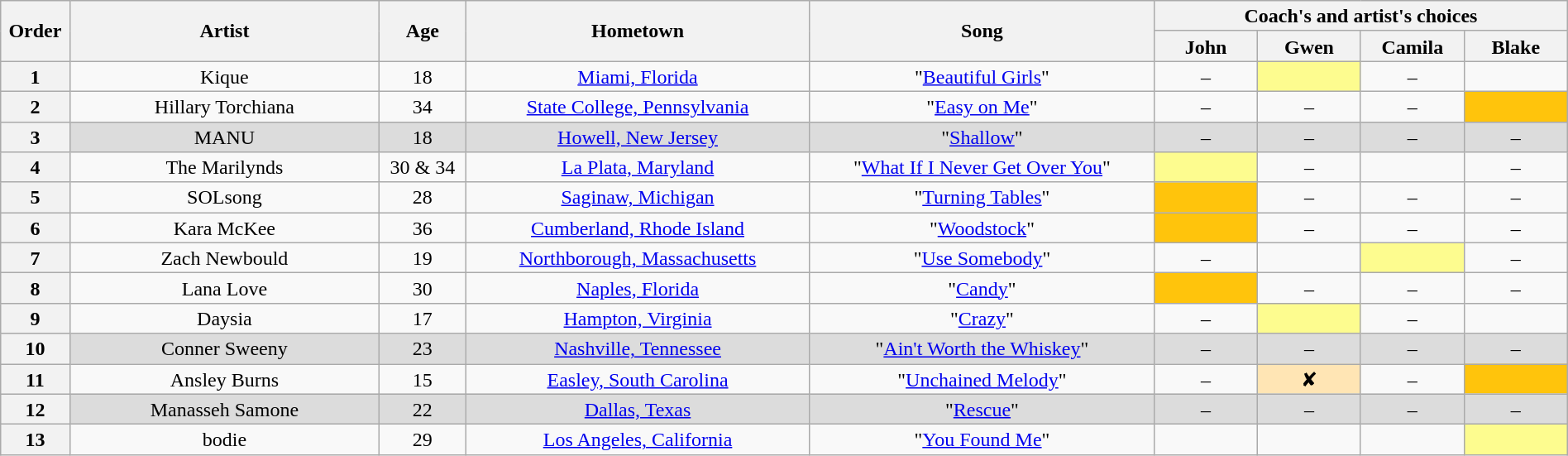<table class="wikitable" style="text-align:center; line-height:17px; width:100%">
<tr>
<th scope="col" rowspan="2" style="width:04%">Order</th>
<th scope="col" rowspan="2" style="width:18%">Artist</th>
<th scope="col" rowspan="2" style="width:05%">Age</th>
<th scope="col" rowspan="2" style="width:20%">Hometown</th>
<th scope="col" rowspan="2" style="width:20%">Song</th>
<th scope="col" colspan="4" style="width:24%">Coach's and artist's choices</th>
</tr>
<tr>
<th style="width:06%">John</th>
<th style="width:06%">Gwen</th>
<th style="width:06%">Camila</th>
<th style="width:06%">Blake</th>
</tr>
<tr>
<th scope="row">1</th>
<td>Kique</td>
<td>18</td>
<td><a href='#'>Miami, Florida</a></td>
<td>"<a href='#'>Beautiful Girls</a>"</td>
<td>–</td>
<td bgcolor="#fdfc8f"><em></em></td>
<td>–</td>
<td><em></em></td>
</tr>
<tr>
<th scope="row">2</th>
<td>Hillary Torchiana</td>
<td>34</td>
<td><a href='#'>State College, Pennsylvania</a></td>
<td>"<a href='#'>Easy on Me</a>"</td>
<td>–</td>
<td>–</td>
<td>–</td>
<td bgcolor="#ffc40c"><em></em></td>
</tr>
<tr style="background:#DCDCDC">
<th scope="row">3</th>
<td>MANU</td>
<td>18</td>
<td><a href='#'>Howell, New Jersey</a></td>
<td>"<a href='#'>Shallow</a>"</td>
<td>–</td>
<td>–</td>
<td>–</td>
<td>–</td>
</tr>
<tr>
<th scope="row">4</th>
<td>The Marilynds<br></td>
<td>30 & 34</td>
<td><a href='#'>La Plata, Maryland</a></td>
<td>"<a href='#'>What If I Never Get Over You</a>"</td>
<td bgcolor="#fdfc8f"><em></em></td>
<td>–</td>
<td><em></em></td>
<td>–</td>
</tr>
<tr>
<th scope="row">5</th>
<td>SOLsong</td>
<td>28</td>
<td><a href='#'>Saginaw, Michigan</a></td>
<td>"<a href='#'>Turning Tables</a>"</td>
<td bgcolor="#ffc40c"><em></em></td>
<td>–</td>
<td>–</td>
<td>–</td>
</tr>
<tr>
<th scope="row">6</th>
<td>Kara McKee</td>
<td>36</td>
<td><a href='#'>Cumberland, Rhode Island</a></td>
<td>"<a href='#'>Woodstock</a>"</td>
<td bgcolor="#ffc40c"><em></em></td>
<td>–</td>
<td>–</td>
<td>–</td>
</tr>
<tr>
<th scope="row">7</th>
<td>Zach Newbould</td>
<td>19</td>
<td><a href='#'>Northborough, Massachusetts</a></td>
<td>"<a href='#'>Use Somebody</a>"</td>
<td>–</td>
<td><em></em></td>
<td bgcolor="#fdfc8f"><em></em></td>
<td>–</td>
</tr>
<tr>
<th scope="row">8</th>
<td>Lana Love</td>
<td>30</td>
<td><a href='#'>Naples, Florida</a></td>
<td>"<a href='#'>Candy</a>"</td>
<td bgcolor="#ffc40c"><em></em></td>
<td>–</td>
<td>–</td>
<td>–</td>
</tr>
<tr>
<th scope="row">9</th>
<td>Daysia</td>
<td>17</td>
<td><a href='#'>Hampton, Virginia</a></td>
<td>"<a href='#'>Crazy</a>"</td>
<td>–</td>
<td bgcolor="#fdfc8f"><em></em></td>
<td>–</td>
<td><em></em></td>
</tr>
<tr style="background:#DCDCDC">
<th scope="row">10</th>
<td>Conner Sweeny</td>
<td>23</td>
<td><a href='#'>Nashville, Tennessee</a></td>
<td>"<a href='#'>Ain't Worth the Whiskey</a>"</td>
<td>–</td>
<td>–</td>
<td>–</td>
<td>–</td>
</tr>
<tr>
<th scope="row">11</th>
<td>Ansley Burns</td>
<td>15</td>
<td><a href='#'>Easley, South Carolina</a></td>
<td>"<a href='#'>Unchained Melody</a>"</td>
<td>–</td>
<td style="background:#ffe5b4">✘</td>
<td>–</td>
<td bgcolor="#ffc40c"><em></em></td>
</tr>
<tr style="background:#DCDCDC">
<th scope="row">12</th>
<td>Manasseh Samone</td>
<td>22</td>
<td><a href='#'>Dallas, Texas</a></td>
<td>"<a href='#'>Rescue</a>"</td>
<td>–</td>
<td>–</td>
<td>–</td>
<td>–</td>
</tr>
<tr>
<th scope="row">13</th>
<td>bodie</td>
<td>29</td>
<td><a href='#'>Los Angeles, California</a></td>
<td>"<a href='#'>You Found Me</a>"</td>
<td><em></em></td>
<td><em></em></td>
<td><em></em></td>
<td bgcolor="#fdfc8f"><em></em></td>
</tr>
</table>
